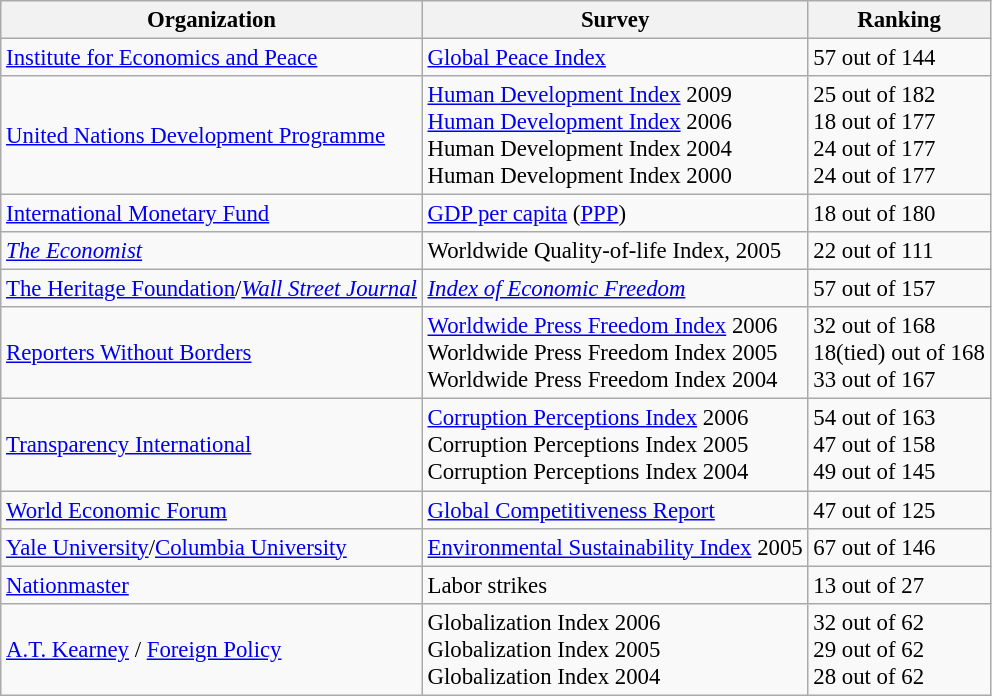<table class="wikitable" style="font-size:95%;">
<tr>
<th>Organization</th>
<th>Survey</th>
<th>Ranking</th>
</tr>
<tr>
<td><a href='#'>Institute for Economics and Peace</a></td>
<td><a href='#'>Global Peace Index</a></td>
<td>57 out of 144</td>
</tr>
<tr>
<td><a href='#'>United Nations Development Programme</a></td>
<td><a href='#'>Human Development Index</a> 2009<br><a href='#'>Human Development Index</a> 2006<br>Human Development Index 2004<br>Human Development Index 2000</td>
<td>25 out of 182 <br> 18 out of 177 <br> 24 out of 177 <br> 24 out of 177</td>
</tr>
<tr>
<td><a href='#'>International Monetary Fund</a></td>
<td><a href='#'>GDP per capita</a> (<a href='#'>PPP</a>)</td>
<td>18 out of 180</td>
</tr>
<tr>
<td><em><a href='#'>The Economist</a></em></td>
<td>Worldwide Quality-of-life Index, 2005</td>
<td>22 out of 111</td>
</tr>
<tr>
<td><a href='#'>The Heritage Foundation</a>/<em><a href='#'>Wall Street Journal</a></em></td>
<td><em><a href='#'>Index of Economic Freedom</a></em></td>
<td>57 out of 157</td>
</tr>
<tr>
<td><a href='#'>Reporters Without Borders</a></td>
<td><a href='#'>Worldwide Press Freedom Index</a> 2006<br>Worldwide Press Freedom Index 2005<br>Worldwide Press Freedom Index 2004</td>
<td>32 out of 168 <br> 18(tied) out of 168<br> 33 out of 167</td>
</tr>
<tr>
<td><a href='#'>Transparency International</a></td>
<td><a href='#'>Corruption Perceptions Index</a> 2006<br>Corruption Perceptions Index 2005<br>Corruption Perceptions Index 2004</td>
<td>54 out of 163 <br> 47 out of 158<br> 49 out of 145</td>
</tr>
<tr>
<td><a href='#'>World Economic Forum</a></td>
<td><a href='#'>Global Competitiveness Report</a></td>
<td>47 out of 125</td>
</tr>
<tr>
<td><a href='#'>Yale University</a>/<a href='#'>Columbia University</a></td>
<td><a href='#'>Environmental Sustainability Index</a> 2005</td>
<td>67 out of 146</td>
</tr>
<tr>
<td><a href='#'>Nationmaster</a></td>
<td>Labor strikes</td>
<td>13 out of 27</td>
</tr>
<tr>
<td><a href='#'>A.T. Kearney</a> / <a href='#'>Foreign Policy</a></td>
<td>Globalization Index 2006<br> Globalization Index 2005<br> Globalization Index 2004</td>
<td>32 out of 62 <br> 29 out of 62 <br> 28 out of 62</td>
</tr>
</table>
